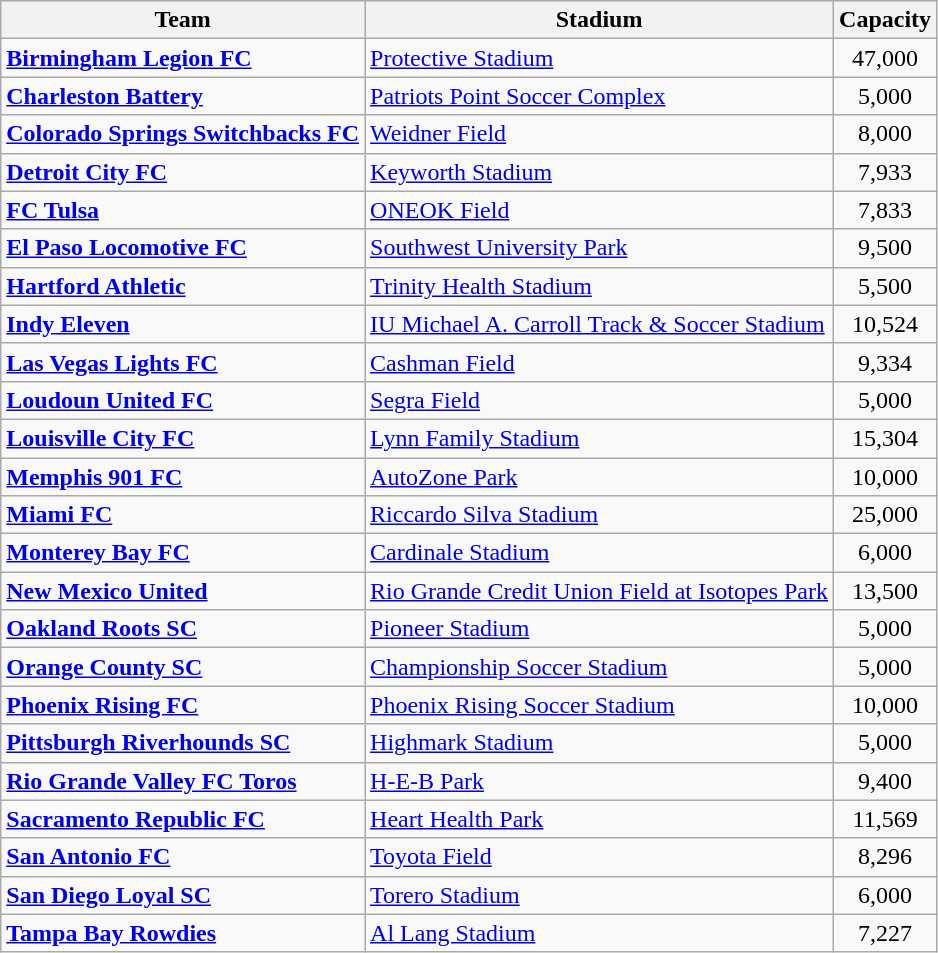<table class="wikitable sortable" style="text-align: left;">
<tr>
<th>Team</th>
<th>Stadium</th>
<th>Capacity</th>
</tr>
<tr>
<td><strong><a href='#'>Birmingham Legion FC</a></strong></td>
<td><a href='#'>Protective Stadium</a></td>
<td style="text-align:center;">47,000</td>
</tr>
<tr>
<td><strong><a href='#'>Charleston Battery</a></strong></td>
<td><a href='#'>Patriots Point Soccer Complex</a></td>
<td style="text-align:center;">5,000</td>
</tr>
<tr>
<td><strong><a href='#'>Colorado Springs Switchbacks FC</a></strong></td>
<td><a href='#'>Weidner Field</a></td>
<td style="text-align:center;">8,000</td>
</tr>
<tr>
<td><strong><a href='#'>Detroit City FC</a></strong></td>
<td><a href='#'>Keyworth Stadium</a></td>
<td style="text-align:center;">7,933</td>
</tr>
<tr>
<td><strong><a href='#'>FC Tulsa</a></strong></td>
<td><a href='#'>ONEOK Field</a></td>
<td style="text-align:center;">7,833</td>
</tr>
<tr>
<td><strong><a href='#'>El Paso Locomotive FC</a></strong></td>
<td><a href='#'>Southwest University Park</a></td>
<td style="text-align:center;">9,500</td>
</tr>
<tr>
<td><strong><a href='#'>Hartford Athletic</a></strong></td>
<td><a href='#'>Trinity Health Stadium</a></td>
<td style="text-align:center;">5,500</td>
</tr>
<tr>
<td><strong><a href='#'>Indy Eleven</a></strong></td>
<td><a href='#'>IU Michael A. Carroll Track & Soccer Stadium</a></td>
<td style="text-align:center;">10,524</td>
</tr>
<tr>
<td><strong><a href='#'>Las Vegas Lights FC</a></strong></td>
<td><a href='#'>Cashman Field</a></td>
<td style="text-align:center;">9,334</td>
</tr>
<tr>
<td><strong><a href='#'>Loudoun United FC</a></strong></td>
<td><a href='#'>Segra Field</a></td>
<td style="text-align:center;">5,000</td>
</tr>
<tr>
<td><strong><a href='#'>Louisville City FC</a></strong></td>
<td><a href='#'>Lynn Family Stadium</a></td>
<td style="text-align:center;">15,304</td>
</tr>
<tr>
<td><strong><a href='#'>Memphis 901 FC</a></strong></td>
<td><a href='#'>AutoZone Park</a></td>
<td style="text-align:center;">10,000</td>
</tr>
<tr>
<td><strong><a href='#'>Miami FC</a></strong></td>
<td><a href='#'>Riccardo Silva Stadium</a></td>
<td style="text-align:center;">25,000</td>
</tr>
<tr>
<td><strong><a href='#'>Monterey Bay FC</a></strong></td>
<td><a href='#'>Cardinale Stadium</a></td>
<td style="text-align:center;">6,000</td>
</tr>
<tr>
<td><strong><a href='#'>New Mexico United</a></strong></td>
<td><a href='#'>Rio Grande Credit Union Field at Isotopes Park</a></td>
<td style="text-align:center;">13,500</td>
</tr>
<tr>
<td><strong><a href='#'>Oakland Roots SC</a></strong></td>
<td><a href='#'>Pioneer Stadium</a></td>
<td style="text-align:center;">5,000</td>
</tr>
<tr>
<td><strong><a href='#'>Orange County SC</a></strong></td>
<td><a href='#'>Championship Soccer Stadium</a></td>
<td style="text-align:center;">5,000</td>
</tr>
<tr>
<td><strong><a href='#'>Phoenix Rising FC</a></strong></td>
<td><a href='#'>Phoenix Rising Soccer Stadium</a></td>
<td style="text-align:center;">10,000</td>
</tr>
<tr>
<td><strong><a href='#'>Pittsburgh Riverhounds SC</a></strong></td>
<td><a href='#'>Highmark Stadium</a></td>
<td style="text-align:center;">5,000</td>
</tr>
<tr>
<td><strong><a href='#'>Rio Grande Valley FC Toros</a></strong></td>
<td><a href='#'>H-E-B Park</a></td>
<td style="text-align:center;">9,400</td>
</tr>
<tr>
<td><strong><a href='#'>Sacramento Republic FC</a></strong></td>
<td><a href='#'>Heart Health Park</a></td>
<td style="text-align:center;">11,569</td>
</tr>
<tr>
<td><strong><a href='#'>San Antonio FC</a></strong></td>
<td><a href='#'>Toyota Field</a></td>
<td style="text-align:center;">8,296</td>
</tr>
<tr>
<td><strong><a href='#'>San Diego Loyal SC</a></strong></td>
<td><a href='#'>Torero Stadium</a></td>
<td style="text-align:center;">6,000</td>
</tr>
<tr>
<td><strong><a href='#'>Tampa Bay Rowdies</a></strong></td>
<td><a href='#'>Al Lang Stadium</a></td>
<td style="text-align:center;">7,227</td>
</tr>
</table>
